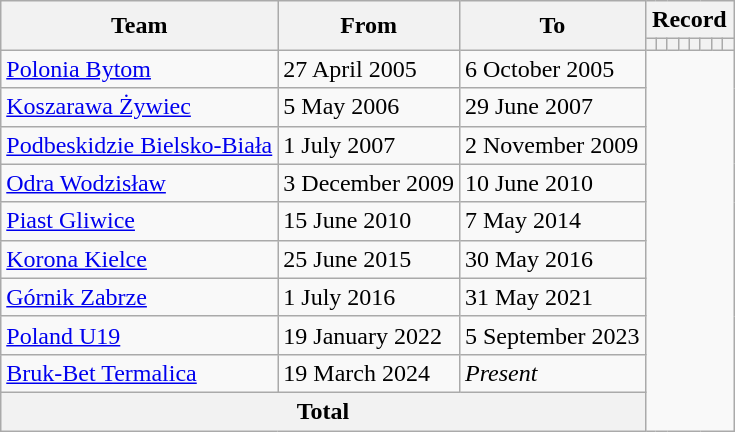<table class="wikitable" style="text-align: center;">
<tr>
<th rowspan="2">Team</th>
<th rowspan="2">From</th>
<th rowspan="2">To</th>
<th colspan="8">Record</th>
</tr>
<tr>
<th></th>
<th></th>
<th></th>
<th></th>
<th></th>
<th></th>
<th></th>
<th></th>
</tr>
<tr>
<td align=left><a href='#'>Polonia Bytom</a></td>
<td align=left>27 April 2005</td>
<td align=left>6 October 2005<br></td>
</tr>
<tr>
<td align=left><a href='#'>Koszarawa Żywiec</a></td>
<td align=left>5 May 2006</td>
<td align=left>29 June 2007<br></td>
</tr>
<tr>
<td align=left><a href='#'>Podbeskidzie Bielsko-Biała</a></td>
<td align=left>1 July 2007</td>
<td align=left>2 November 2009<br></td>
</tr>
<tr>
<td align=left><a href='#'>Odra Wodzisław</a></td>
<td align=left>3 December 2009</td>
<td align=left>10 June 2010<br></td>
</tr>
<tr>
<td align=left><a href='#'>Piast Gliwice</a></td>
<td align=left>15 June 2010</td>
<td align=left>7 May 2014<br></td>
</tr>
<tr>
<td align=left><a href='#'>Korona Kielce</a></td>
<td align=left>25 June 2015</td>
<td align=left>30 May 2016<br></td>
</tr>
<tr>
<td align=left><a href='#'>Górnik Zabrze</a></td>
<td align=left>1 July 2016</td>
<td align=left>31 May 2021<br></td>
</tr>
<tr>
<td align=left><a href='#'>Poland U19</a></td>
<td align=left>19 January 2022</td>
<td align=left>5 September 2023<br></td>
</tr>
<tr>
<td align=left><a href='#'>Bruk-Bet Termalica</a></td>
<td align=left>19 March 2024</td>
<td align=left><em>Present</em><br></td>
</tr>
<tr>
<th colspan="3">Total<br></th>
</tr>
</table>
